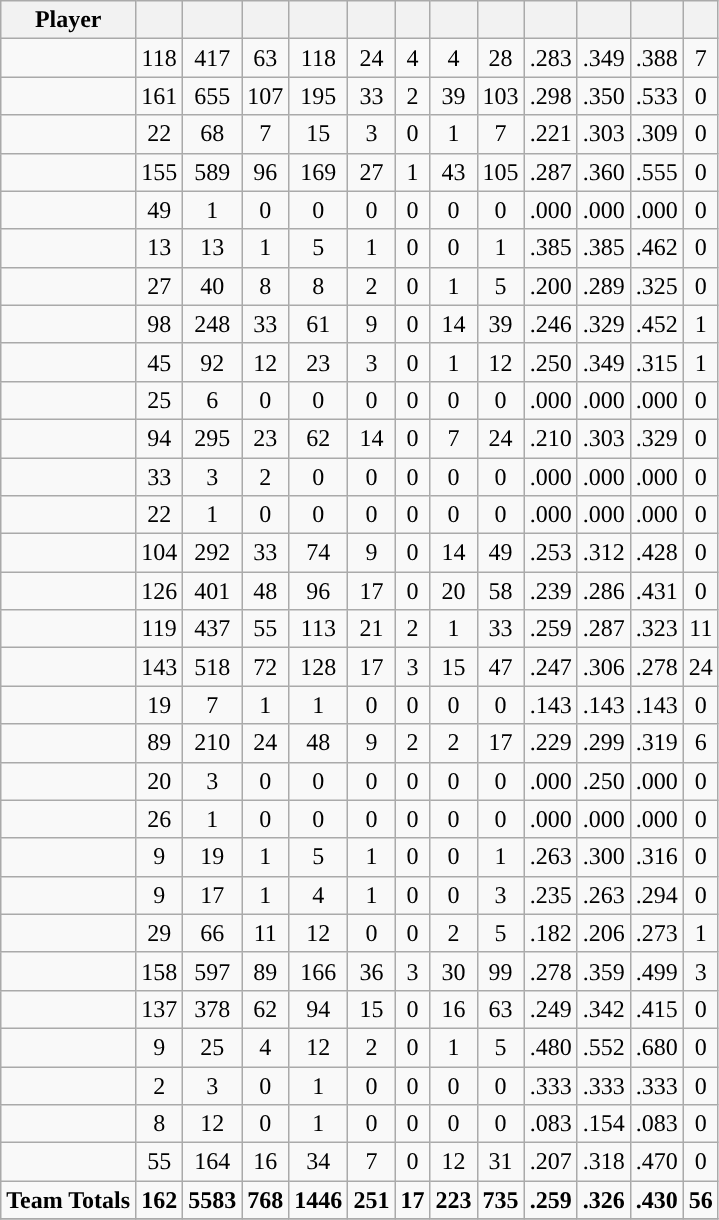<table class="wikitable sortable" style="text-align:center;">
<tr>
<th>Player</th>
<th></th>
<th></th>
<th></th>
<th></th>
<th></th>
<th></th>
<th></th>
<th></th>
<th></th>
<th></th>
<th></th>
<th></th>
</tr>
<tr>
<td align=left><strong></strong></td>
<td>118</td>
<td>417</td>
<td>63</td>
<td>118</td>
<td>24</td>
<td>4</td>
<td>4</td>
<td>28</td>
<td>.283</td>
<td>.349</td>
<td>.388</td>
<td>7</td>
</tr>
<tr>
<td align=left><strong></strong></td>
<td>161</td>
<td>655</td>
<td>107</td>
<td>195</td>
<td>33</td>
<td>2</td>
<td>39</td>
<td>103</td>
<td>.298</td>
<td>.350</td>
<td>.533</td>
<td>0</td>
</tr>
<tr>
<td align=left></td>
<td>22</td>
<td>68</td>
<td>7</td>
<td>15</td>
<td>3</td>
<td>0</td>
<td>1</td>
<td>7</td>
<td>.221</td>
<td>.303</td>
<td>.309</td>
<td>0</td>
</tr>
<tr>
<td align=left><strong></strong></td>
<td>155</td>
<td>589</td>
<td>96</td>
<td>169</td>
<td>27</td>
<td>1</td>
<td>43</td>
<td>105</td>
<td>.287</td>
<td>.360</td>
<td>.555</td>
<td>0</td>
</tr>
<tr>
<td align=left><strong></strong></td>
<td>49</td>
<td>1</td>
<td>0</td>
<td>0</td>
<td>0</td>
<td>0</td>
<td>0</td>
<td>0</td>
<td>.000</td>
<td>.000</td>
<td>.000</td>
<td>0</td>
</tr>
<tr>
<td align=left><strong></strong></td>
<td>13</td>
<td>13</td>
<td>1</td>
<td>5</td>
<td>1</td>
<td>0</td>
<td>0</td>
<td>1</td>
<td>.385</td>
<td>.385</td>
<td>.462</td>
<td>0</td>
</tr>
<tr>
<td align=left><strong></strong></td>
<td>27</td>
<td>40</td>
<td>8</td>
<td>8</td>
<td>2</td>
<td>0</td>
<td>1</td>
<td>5</td>
<td>.200</td>
<td>.289</td>
<td>.325</td>
<td>0</td>
</tr>
<tr>
<td align=left><strong></strong></td>
<td>98</td>
<td>248</td>
<td>33</td>
<td>61</td>
<td>9</td>
<td>0</td>
<td>14</td>
<td>39</td>
<td>.246</td>
<td>.329</td>
<td>.452</td>
<td>1</td>
</tr>
<tr>
<td align=left><strong></strong></td>
<td>45</td>
<td>92</td>
<td>12</td>
<td>23</td>
<td>3</td>
<td>0</td>
<td>1</td>
<td>12</td>
<td>.250</td>
<td>.349</td>
<td>.315</td>
<td>1</td>
</tr>
<tr>
<td align=left><strong></strong></td>
<td>25</td>
<td>6</td>
<td>0</td>
<td>0</td>
<td>0</td>
<td>0</td>
<td>0</td>
<td>0</td>
<td>.000</td>
<td>.000</td>
<td>.000</td>
<td>0</td>
</tr>
<tr>
<td align=left><strong></strong></td>
<td>94</td>
<td>295</td>
<td>23</td>
<td>62</td>
<td>14</td>
<td>0</td>
<td>7</td>
<td>24</td>
<td>.210</td>
<td>.303</td>
<td>.329</td>
<td>0</td>
</tr>
<tr>
<td align=left><strong></strong></td>
<td>33</td>
<td>3</td>
<td>2</td>
<td>0</td>
<td>0</td>
<td>0</td>
<td>0</td>
<td>0</td>
<td>.000</td>
<td>.000</td>
<td>.000</td>
<td>0</td>
</tr>
<tr>
<td align=left></td>
<td>22</td>
<td>1</td>
<td>0</td>
<td>0</td>
<td>0</td>
<td>0</td>
<td>0</td>
<td>0</td>
<td>.000</td>
<td>.000</td>
<td>.000</td>
<td>0</td>
</tr>
<tr>
<td align=left><strong></strong></td>
<td>104</td>
<td>292</td>
<td>33</td>
<td>74</td>
<td>9</td>
<td>0</td>
<td>14</td>
<td>49</td>
<td>.253</td>
<td>.312</td>
<td>.428</td>
<td>0</td>
</tr>
<tr>
<td align=left><strong></strong></td>
<td>126</td>
<td>401</td>
<td>48</td>
<td>96</td>
<td>17</td>
<td>0</td>
<td>20</td>
<td>58</td>
<td>.239</td>
<td>.286</td>
<td>.431</td>
<td>0</td>
</tr>
<tr>
<td align=left><strong></strong></td>
<td>119</td>
<td>437</td>
<td>55</td>
<td>113</td>
<td>21</td>
<td>2</td>
<td>1</td>
<td>33</td>
<td>.259</td>
<td>.287</td>
<td>.323</td>
<td>11</td>
</tr>
<tr>
<td align=left><strong></strong></td>
<td>143</td>
<td>518</td>
<td>72</td>
<td>128</td>
<td>17</td>
<td>3</td>
<td>15</td>
<td>47</td>
<td>.247</td>
<td>.306</td>
<td>.278</td>
<td>24</td>
</tr>
<tr>
<td align=left></td>
<td>19</td>
<td>7</td>
<td>1</td>
<td>1</td>
<td>0</td>
<td>0</td>
<td>0</td>
<td>0</td>
<td>.143</td>
<td>.143</td>
<td>.143</td>
<td>0</td>
</tr>
<tr>
<td align=left><strong></strong></td>
<td>89</td>
<td>210</td>
<td>24</td>
<td>48</td>
<td>9</td>
<td>2</td>
<td>2</td>
<td>17</td>
<td>.229</td>
<td>.299</td>
<td>.319</td>
<td>6</td>
</tr>
<tr>
<td align=left><strong></strong></td>
<td>20</td>
<td>3</td>
<td>0</td>
<td>0</td>
<td>0</td>
<td>0</td>
<td>0</td>
<td>0</td>
<td>.000</td>
<td>.250</td>
<td>.000</td>
<td>0</td>
</tr>
<tr>
<td align=left></td>
<td>26</td>
<td>1</td>
<td>0</td>
<td>0</td>
<td>0</td>
<td>0</td>
<td>0</td>
<td>0</td>
<td>.000</td>
<td>.000</td>
<td>.000</td>
<td>0</td>
</tr>
<tr>
<td align=left></td>
<td>9</td>
<td>19</td>
<td>1</td>
<td>5</td>
<td>1</td>
<td>0</td>
<td>0</td>
<td>1</td>
<td>.263</td>
<td>.300</td>
<td>.316</td>
<td>0</td>
</tr>
<tr>
<td align=left></td>
<td>9</td>
<td>17</td>
<td>1</td>
<td>4</td>
<td>1</td>
<td>0</td>
<td>0</td>
<td>3</td>
<td>.235</td>
<td>.263</td>
<td>.294</td>
<td>0</td>
</tr>
<tr>
<td align=left></td>
<td>29</td>
<td>66</td>
<td>11</td>
<td>12</td>
<td>0</td>
<td>0</td>
<td>2</td>
<td>5</td>
<td>.182</td>
<td>.206</td>
<td>.273</td>
<td>1</td>
</tr>
<tr>
<td align=left><strong></strong></td>
<td>158</td>
<td>597</td>
<td>89</td>
<td>166</td>
<td>36</td>
<td>3</td>
<td>30</td>
<td>99</td>
<td>.278</td>
<td>.359</td>
<td>.499</td>
<td>3</td>
</tr>
<tr>
<td align=left><strong></strong></td>
<td>137</td>
<td>378</td>
<td>62</td>
<td>94</td>
<td>15</td>
<td>0</td>
<td>16</td>
<td>63</td>
<td>.249</td>
<td>.342</td>
<td>.415</td>
<td>0</td>
</tr>
<tr>
<td align=left><strong></strong></td>
<td>9</td>
<td>25</td>
<td>4</td>
<td>12</td>
<td>2</td>
<td>0</td>
<td>1</td>
<td>5</td>
<td>.480</td>
<td>.552</td>
<td>.680</td>
<td>0</td>
</tr>
<tr>
<td align=left></td>
<td>2</td>
<td>3</td>
<td>0</td>
<td>1</td>
<td>0</td>
<td>0</td>
<td>0</td>
<td>0</td>
<td>.333</td>
<td>.333</td>
<td>.333</td>
<td>0</td>
</tr>
<tr>
<td align=left><strong></strong></td>
<td>8</td>
<td>12</td>
<td>0</td>
<td>1</td>
<td>0</td>
<td>0</td>
<td>0</td>
<td>0</td>
<td>.083</td>
<td>.154</td>
<td>.083</td>
<td>0</td>
</tr>
<tr>
<td align=left><strong></strong></td>
<td>55</td>
<td>164</td>
<td>16</td>
<td>34</td>
<td>7</td>
<td>0</td>
<td>12</td>
<td>31</td>
<td>.207</td>
<td>.318</td>
<td>.470</td>
<td>0</td>
</tr>
<tr>
<td align=left><strong>Team Totals</strong></td>
<td><strong>162</strong></td>
<td><strong>5583</strong></td>
<td><strong>768</strong></td>
<td><strong>1446</strong></td>
<td><strong>251</strong></td>
<td><strong>17</strong></td>
<td><strong>223</strong></td>
<td><strong>735</strong></td>
<td><strong>.259</strong></td>
<td><strong>.326</strong></td>
<td><strong>.430</strong></td>
<td><strong>56</strong></td>
</tr>
<tr class="sortbottom|}">
</tr>
</table>
